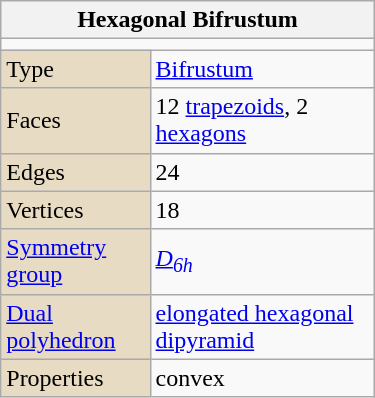<table class=wikitable align=right width="250">
<tr>
<th bgcolor=#e7dcc3 colspan=2>Hexagonal Bifrustum</th>
</tr>
<tr>
<td align=center colspan=2></td>
</tr>
<tr>
<td bgcolor=#e7dcc3>Type</td>
<td><a href='#'>Bifrustum</a></td>
</tr>
<tr>
<td bgcolor=#e7dcc3>Faces</td>
<td>12 <a href='#'>trapezoids</a>, 2 <a href='#'>hexagons</a></td>
</tr>
<tr>
<td bgcolor=#e7dcc3>Edges</td>
<td>24</td>
</tr>
<tr>
<td bgcolor=#e7dcc3>Vertices</td>
<td>18</td>
</tr>
<tr>
<td bgcolor=#e7dcc3><a href='#'>Symmetry group</a></td>
<td><a href='#'><em>D</em><sub><em>6h</em></sub></a></td>
</tr>
<tr>
<td bgcolor=#e7dcc3><a href='#'>Dual polyhedron</a></td>
<td><a href='#'>elongated hexagonal dipyramid</a></td>
</tr>
<tr>
<td bgcolor=#e7dcc3>Properties</td>
<td>convex</td>
</tr>
</table>
